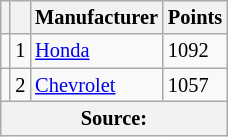<table class="wikitable" style="font-size: 85%;">
<tr>
<th scope="col"></th>
<th scope="col"></th>
<th scope="col">Manufacturer</th>
<th scope="col">Points</th>
</tr>
<tr>
<td align="left"></td>
<td align="center">1</td>
<td><a href='#'>Honda</a></td>
<td>1092</td>
</tr>
<tr>
<td align="left"></td>
<td align="center">2</td>
<td><a href='#'>Chevrolet</a></td>
<td>1057</td>
</tr>
<tr>
<th colspan=4>Source:</th>
</tr>
</table>
